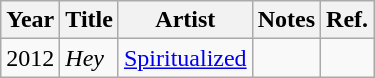<table class="wikitable plainrowheaders sortable">
<tr>
<th scope="col">Year</th>
<th scope="col">Title</th>
<th scope="col">Artist</th>
<th scope="col">Notes</th>
<th scope="col">Ref.</th>
</tr>
<tr>
<td>2012</td>
<td><em>Hey</em></td>
<td><a href='#'>Spiritualized</a></td>
<td></td>
<td></td>
</tr>
</table>
